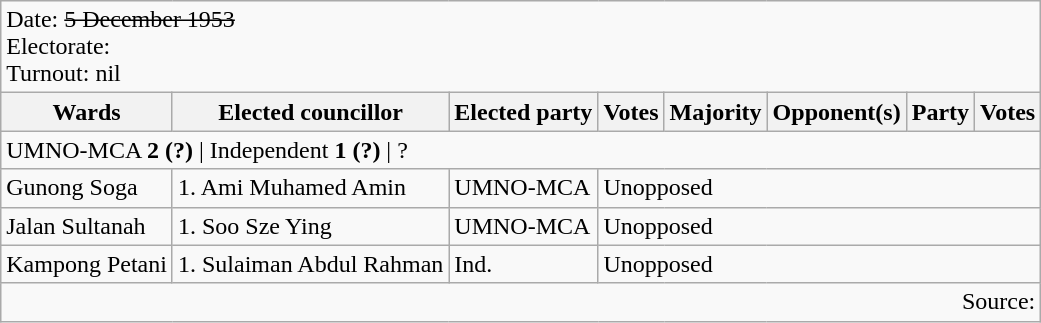<table class=wikitable>
<tr>
<td colspan=8>Date: <s>5 December 1953</s><br>Electorate: <br>Turnout: nil</td>
</tr>
<tr>
<th>Wards</th>
<th>Elected councillor</th>
<th>Elected party</th>
<th>Votes</th>
<th>Majority</th>
<th>Opponent(s)</th>
<th>Party</th>
<th>Votes</th>
</tr>
<tr>
<td colspan=8>UMNO-MCA <strong>2 (?)</strong> | Independent <strong>1 (?)</strong> | ?</td>
</tr>
<tr>
<td>Gunong Soga</td>
<td>1. Ami Muhamed Amin</td>
<td>UMNO-MCA</td>
<td colspan=5>Unopposed</td>
</tr>
<tr>
<td>Jalan Sultanah</td>
<td>1. Soo Sze Ying</td>
<td>UMNO-MCA</td>
<td colspan=5>Unopposed</td>
</tr>
<tr>
<td>Kampong Petani</td>
<td>1. Sulaiman Abdul Rahman</td>
<td>Ind.</td>
<td colspan=5>Unopposed</td>
</tr>
<tr>
<td colspan=8 align=right>Source: </td>
</tr>
</table>
